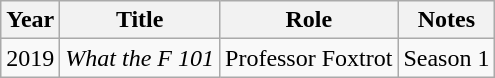<table class="wikitable sortable">
<tr>
<th>Year</th>
<th>Title</th>
<th>Role</th>
<th class="unsortable">Notes</th>
</tr>
<tr>
<td>2019</td>
<td><em>What the F 101</em></td>
<td>Professor Foxtrot</td>
<td>Season 1</td>
</tr>
</table>
